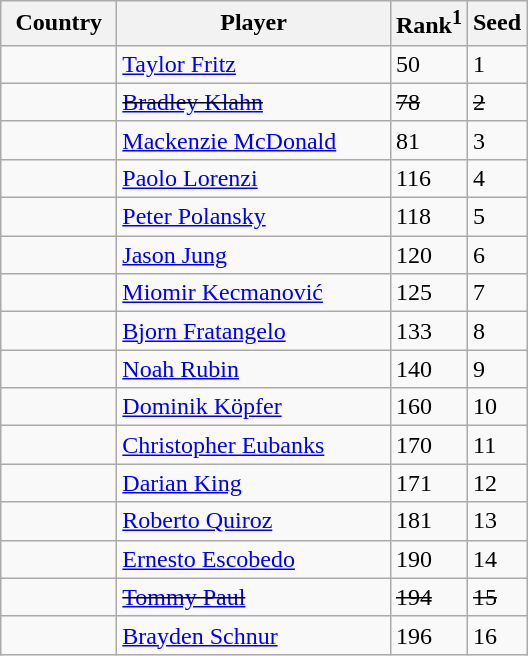<table class="sortable wikitable">
<tr>
<th width="70">Country</th>
<th width="175">Player</th>
<th>Rank<sup>1</sup></th>
<th>Seed</th>
</tr>
<tr>
<td></td>
<td><a href='#'>Taylor Fritz</a></td>
<td>50</td>
<td>1</td>
</tr>
<tr>
<td><s></s></td>
<td><s><a href='#'>Bradley Klahn</a></s></td>
<td><s>78</s></td>
<td><s>2</s></td>
</tr>
<tr>
<td></td>
<td><a href='#'>Mackenzie McDonald</a></td>
<td>81</td>
<td>3</td>
</tr>
<tr>
<td></td>
<td><a href='#'>Paolo Lorenzi</a></td>
<td>116</td>
<td>4</td>
</tr>
<tr>
<td></td>
<td><a href='#'>Peter Polansky</a></td>
<td>118</td>
<td>5</td>
</tr>
<tr>
<td></td>
<td><a href='#'>Jason Jung</a></td>
<td>120</td>
<td>6</td>
</tr>
<tr>
<td></td>
<td><a href='#'>Miomir Kecmanović</a></td>
<td>125</td>
<td>7</td>
</tr>
<tr>
<td></td>
<td><a href='#'>Bjorn Fratangelo</a></td>
<td>133</td>
<td>8</td>
</tr>
<tr>
<td></td>
<td><a href='#'>Noah Rubin</a></td>
<td>140</td>
<td>9</td>
</tr>
<tr>
<td></td>
<td><a href='#'>Dominik Köpfer</a></td>
<td>160</td>
<td>10</td>
</tr>
<tr>
<td></td>
<td><a href='#'>Christopher Eubanks</a></td>
<td>170</td>
<td>11</td>
</tr>
<tr>
<td></td>
<td><a href='#'>Darian King</a></td>
<td>171</td>
<td>12</td>
</tr>
<tr>
<td></td>
<td><a href='#'>Roberto Quiroz</a></td>
<td>181</td>
<td>13</td>
</tr>
<tr>
<td></td>
<td><a href='#'>Ernesto Escobedo</a></td>
<td>190</td>
<td>14</td>
</tr>
<tr>
<td><s></s></td>
<td><s><a href='#'>Tommy Paul</a></s></td>
<td><s>194</s></td>
<td><s>15</s></td>
</tr>
<tr>
<td></td>
<td><a href='#'>Brayden Schnur</a></td>
<td>196</td>
<td>16</td>
</tr>
</table>
